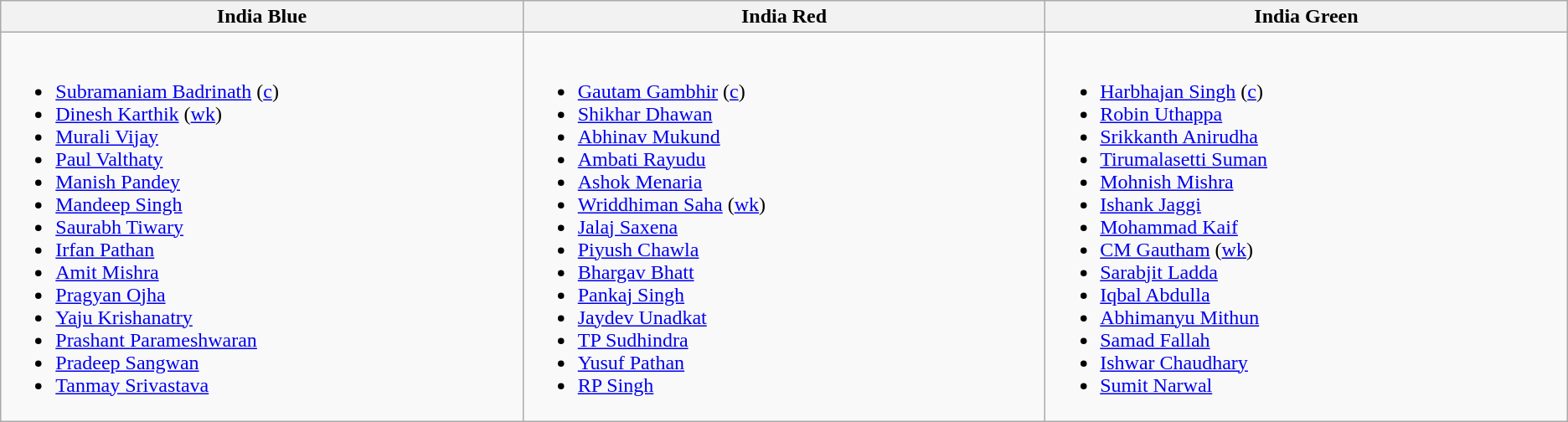<table class="wikitable">
<tr>
<th style="width:15%;"> India Blue </th>
<th style="width:15%;"> India Red </th>
<th style="width:15%;"> India Green </th>
</tr>
<tr style="vertical-align:top">
<td><br><ul><li><a href='#'>Subramaniam Badrinath</a> (<a href='#'>c</a>)</li><li><a href='#'>Dinesh Karthik</a> (<a href='#'>wk</a>)</li><li><a href='#'>Murali Vijay</a></li><li><a href='#'>Paul Valthaty</a></li><li><a href='#'>Manish Pandey</a></li><li><a href='#'>Mandeep Singh</a></li><li><a href='#'>Saurabh Tiwary</a></li><li><a href='#'>Irfan Pathan</a></li><li><a href='#'>Amit Mishra</a></li><li><a href='#'>Pragyan Ojha</a></li><li><a href='#'>Yaju Krishanatry</a></li><li><a href='#'>Prashant Parameshwaran</a></li><li><a href='#'>Pradeep Sangwan</a></li><li><a href='#'>Tanmay Srivastava</a></li></ul></td>
<td><br><ul><li><a href='#'>Gautam Gambhir</a> (<a href='#'>c</a>)</li><li><a href='#'>Shikhar Dhawan</a></li><li><a href='#'>Abhinav Mukund</a></li><li><a href='#'>Ambati Rayudu</a></li><li><a href='#'>Ashok Menaria</a></li><li><a href='#'>Wriddhiman Saha</a> (<a href='#'>wk</a>)</li><li><a href='#'>Jalaj Saxena</a></li><li><a href='#'>Piyush Chawla</a></li><li><a href='#'>Bhargav Bhatt</a></li><li><a href='#'>Pankaj Singh</a></li><li><a href='#'>Jaydev Unadkat</a></li><li><a href='#'>TP Sudhindra</a></li><li><a href='#'>Yusuf Pathan</a></li><li><a href='#'>RP Singh</a></li></ul></td>
<td><br><ul><li><a href='#'>Harbhajan Singh</a> (<a href='#'>c</a>)</li><li><a href='#'>Robin Uthappa</a></li><li><a href='#'>Srikkanth Anirudha</a></li><li><a href='#'>Tirumalasetti Suman</a></li><li><a href='#'>Mohnish Mishra</a></li><li><a href='#'>Ishank Jaggi</a></li><li><a href='#'>Mohammad Kaif</a></li><li><a href='#'>CM Gautham</a> (<a href='#'>wk</a>)</li><li><a href='#'>Sarabjit Ladda</a></li><li><a href='#'>Iqbal Abdulla</a></li><li><a href='#'>Abhimanyu Mithun</a></li><li><a href='#'>Samad Fallah</a></li><li><a href='#'>Ishwar Chaudhary</a></li><li><a href='#'>Sumit Narwal</a></li></ul></td>
</tr>
</table>
